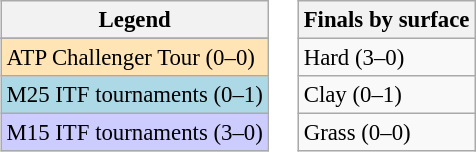<table>
<tr valign=top>
<td><br><table class=wikitable style=font-size:95%>
<tr>
<th>Legend</th>
</tr>
<tr bgcolor=e5d1cb>
</tr>
<tr style="background:moccasin;">
<td>ATP Challenger Tour (0–0)</td>
</tr>
<tr style="background:lightblue;">
<td>M25 ITF tournaments (0–1)</td>
</tr>
<tr style="background:#ccccff;">
<td>M15 ITF tournaments (3–0)</td>
</tr>
</table>
</td>
<td><br><table class=wikitable style=font-size:95%>
<tr>
<th>Finals by surface</th>
</tr>
<tr>
<td>Hard (3–0)</td>
</tr>
<tr>
<td>Clay (0–1)</td>
</tr>
<tr>
<td>Grass (0–0)</td>
</tr>
</table>
</td>
</tr>
</table>
